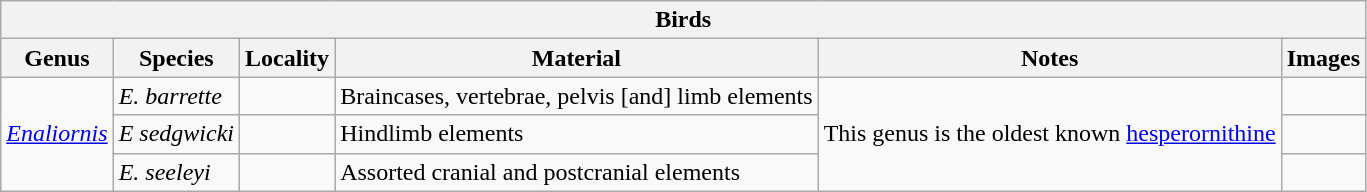<table class="wikitable">
<tr>
<th colspan="6">Birds</th>
</tr>
<tr>
<th>Genus</th>
<th>Species</th>
<th>Locality</th>
<th>Material</th>
<th>Notes</th>
<th>Images</th>
</tr>
<tr>
<td rowspan="3"><em><a href='#'>Enaliornis</a></em></td>
<td><em>E. barrette</em></td>
<td></td>
<td>Braincases, vertebrae, pelvis [and] limb elements</td>
<td rowspan="3">This genus is the oldest known <a href='#'>hesperornithine</a></td>
<td></td>
</tr>
<tr>
<td><em>E sedgwicki</em></td>
<td></td>
<td>Hindlimb elements</td>
<td></td>
</tr>
<tr>
<td><em>E. seeleyi</em></td>
<td></td>
<td>Assorted cranial and postcranial elements</td>
<td></td>
</tr>
</table>
